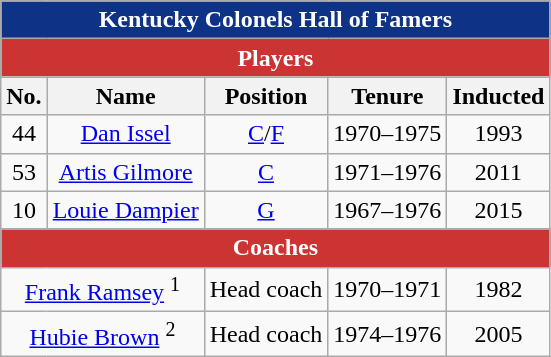<table class="wikitable" style="text-align:center">
<tr>
<th colspan="5" style="background:#0E3386; color:#FFFFFF;">Kentucky Colonels Hall of Famers</th>
</tr>
<tr>
<th colspan="5" style="text-align:center; background:#CC3433; color:#FFFFFF;">Players</th>
</tr>
<tr>
<th>No.</th>
<th>Name</th>
<th>Position</th>
<th>Tenure</th>
<th>Inducted</th>
</tr>
<tr>
<td>44</td>
<td><a href='#'>Dan Issel</a></td>
<td><a href='#'>C</a>/<a href='#'>F</a></td>
<td>1970–1975</td>
<td>1993</td>
</tr>
<tr>
<td>53</td>
<td><a href='#'>Artis Gilmore</a></td>
<td><a href='#'>C</a></td>
<td>1971–1976</td>
<td>2011</td>
</tr>
<tr>
<td>10</td>
<td><a href='#'>Louie Dampier</a></td>
<td><a href='#'>G</a></td>
<td>1967–1976</td>
<td>2015</td>
</tr>
<tr>
<th colspan="5" style="text-align:center; background:#CC3433; color:#FFFFFF;">Coaches</th>
</tr>
<tr>
<td colspan=2><a href='#'>Frank Ramsey</a> <sup>1</sup></td>
<td>Head coach</td>
<td>1970–1971</td>
<td>1982</td>
</tr>
<tr>
<td colspan=2><a href='#'>Hubie Brown</a> <sup>2</sup></td>
<td>Head coach</td>
<td>1974–1976</td>
<td>2005</td>
</tr>
</table>
